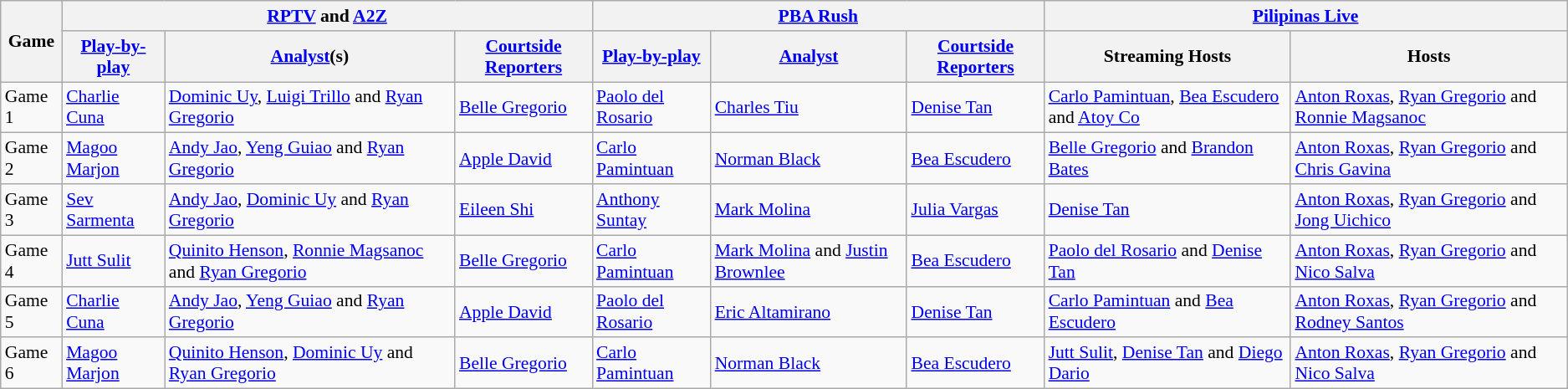<table class=wikitable style="font-size:90%;">
<tr>
<th rowspan=2>Game</th>
<th colspan="3"><a href='#'>RPTV</a> and <a href='#'>A2Z</a></th>
<th colspan="3"><a href='#'>PBA Rush</a></th>
<th colspan=3><a href='#'>Pilipinas Live</a></th>
</tr>
<tr>
<th><a href='#'>Play-by-play</a></th>
<th><a href='#'>Analyst</a>(s)</th>
<th><a href='#'>Courtside Reporters</a></th>
<th><a href='#'>Play-by-play</a></th>
<th><a href='#'>Analyst</a></th>
<th><a href='#'>Courtside Reporters</a></th>
<th>Streaming Hosts</th>
<th>Hosts</th>
</tr>
<tr>
<td>Game 1</td>
<td><a href='#'>Charlie Cuna</a></td>
<td><a href='#'>Dominic Uy</a>, <a href='#'>Luigi Trillo</a> and <a href='#'>Ryan Gregorio</a></td>
<td><a href='#'>Belle Gregorio</a></td>
<td><a href='#'>Paolo del Rosario</a></td>
<td><a href='#'>Charles Tiu</a></td>
<td><a href='#'>Denise Tan</a></td>
<td><a href='#'>Carlo Pamintuan</a>, <a href='#'>Bea Escudero</a> and <a href='#'>Atoy Co</a></td>
<td><a href='#'>Anton Roxas</a>, <a href='#'>Ryan Gregorio</a> and <a href='#'>Ronnie Magsanoc</a></td>
</tr>
<tr>
<td>Game 2</td>
<td><a href='#'>Magoo Marjon</a></td>
<td><a href='#'>Andy Jao</a>, <a href='#'>Yeng Guiao</a> and <a href='#'>Ryan Gregorio</a></td>
<td><a href='#'>Apple David</a></td>
<td><a href='#'>Carlo Pamintuan</a></td>
<td><a href='#'>Norman Black</a></td>
<td><a href='#'>Bea Escudero</a></td>
<td><a href='#'>Belle Gregorio</a> and <a href='#'>Brandon Bates</a></td>
<td><a href='#'>Anton Roxas</a>, <a href='#'>Ryan Gregorio</a> and <a href='#'>Chris Gavina</a></td>
</tr>
<tr>
<td>Game 3</td>
<td><a href='#'>Sev Sarmenta</a></td>
<td><a href='#'>Andy Jao</a>, <a href='#'>Dominic Uy</a> and <a href='#'>Ryan Gregorio</a></td>
<td><a href='#'>Eileen Shi</a></td>
<td><a href='#'>Anthony Suntay</a></td>
<td><a href='#'>Mark Molina</a></td>
<td><a href='#'>Julia Vargas</a></td>
<td><a href='#'>Denise Tan</a></td>
<td><a href='#'>Anton Roxas</a>, <a href='#'>Ryan Gregorio</a> and <a href='#'>Jong Uichico</a></td>
</tr>
<tr>
<td>Game 4</td>
<td><a href='#'>Jutt Sulit</a></td>
<td><a href='#'>Quinito Henson</a>, <a href='#'>Ronnie Magsanoc</a> and <a href='#'>Ryan Gregorio</a></td>
<td><a href='#'>Belle Gregorio</a></td>
<td><a href='#'>Carlo Pamintuan</a></td>
<td><a href='#'>Mark Molina</a> and <a href='#'>Justin Brownlee</a></td>
<td><a href='#'>Bea Escudero</a></td>
<td><a href='#'>Paolo del Rosario</a> and <a href='#'>Denise Tan</a></td>
<td><a href='#'>Anton Roxas</a>, <a href='#'>Ryan Gregorio</a> and <a href='#'>Nico Salva</a></td>
</tr>
<tr>
<td>Game 5</td>
<td><a href='#'>Charlie Cuna</a></td>
<td><a href='#'>Andy Jao</a>, <a href='#'>Yeng Guiao</a> and <a href='#'>Ryan Gregorio</a></td>
<td><a href='#'>Apple David</a></td>
<td><a href='#'>Paolo del Rosario</a></td>
<td><a href='#'>Eric Altamirano</a></td>
<td><a href='#'>Denise Tan</a></td>
<td><a href='#'>Carlo Pamintuan</a> and <a href='#'>Bea Escudero</a></td>
<td><a href='#'>Anton Roxas</a>, <a href='#'>Ryan Gregorio</a> and <a href='#'>Rodney Santos</a></td>
</tr>
<tr>
<td>Game 6</td>
<td><a href='#'>Magoo Marjon</a></td>
<td><a href='#'>Quinito Henson</a>, <a href='#'>Dominic Uy</a> and <a href='#'>Ryan Gregorio</a></td>
<td><a href='#'>Belle Gregorio</a></td>
<td><a href='#'>Carlo Pamintuan</a></td>
<td><a href='#'>Norman Black</a></td>
<td><a href='#'>Bea Escudero</a></td>
<td><a href='#'>Jutt Sulit</a>, <a href='#'>Denise Tan</a> and <a href='#'>Diego Dario</a></td>
<td><a href='#'>Anton Roxas</a>, <a href='#'>Ryan Gregorio</a> and <a href='#'>Nico Salva</a></td>
</tr>
</table>
